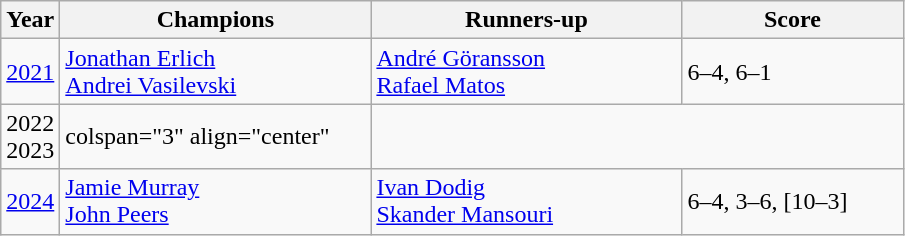<table class="wikitable">
<tr>
<th>Year</th>
<th width="200">Champions</th>
<th width="200">Runners-up</th>
<th width="140">Score</th>
</tr>
<tr>
<td><a href='#'>2021</a></td>
<td> <a href='#'>Jonathan Erlich</a><br> <a href='#'>Andrei Vasilevski</a></td>
<td> <a href='#'>André Göransson</a><br> <a href='#'>Rafael Matos</a></td>
<td>6–4, 6–1</td>
</tr>
<tr>
<td>2022<br>2023</td>
<td>colspan="3" align="center" </td>
</tr>
<tr>
<td><a href='#'>2024</a></td>
<td> <a href='#'>Jamie Murray</a><br> <a href='#'>John Peers</a></td>
<td> <a href='#'>Ivan Dodig</a><br> <a href='#'>Skander Mansouri</a></td>
<td>6–4, 3–6, [10–3]</td>
</tr>
</table>
